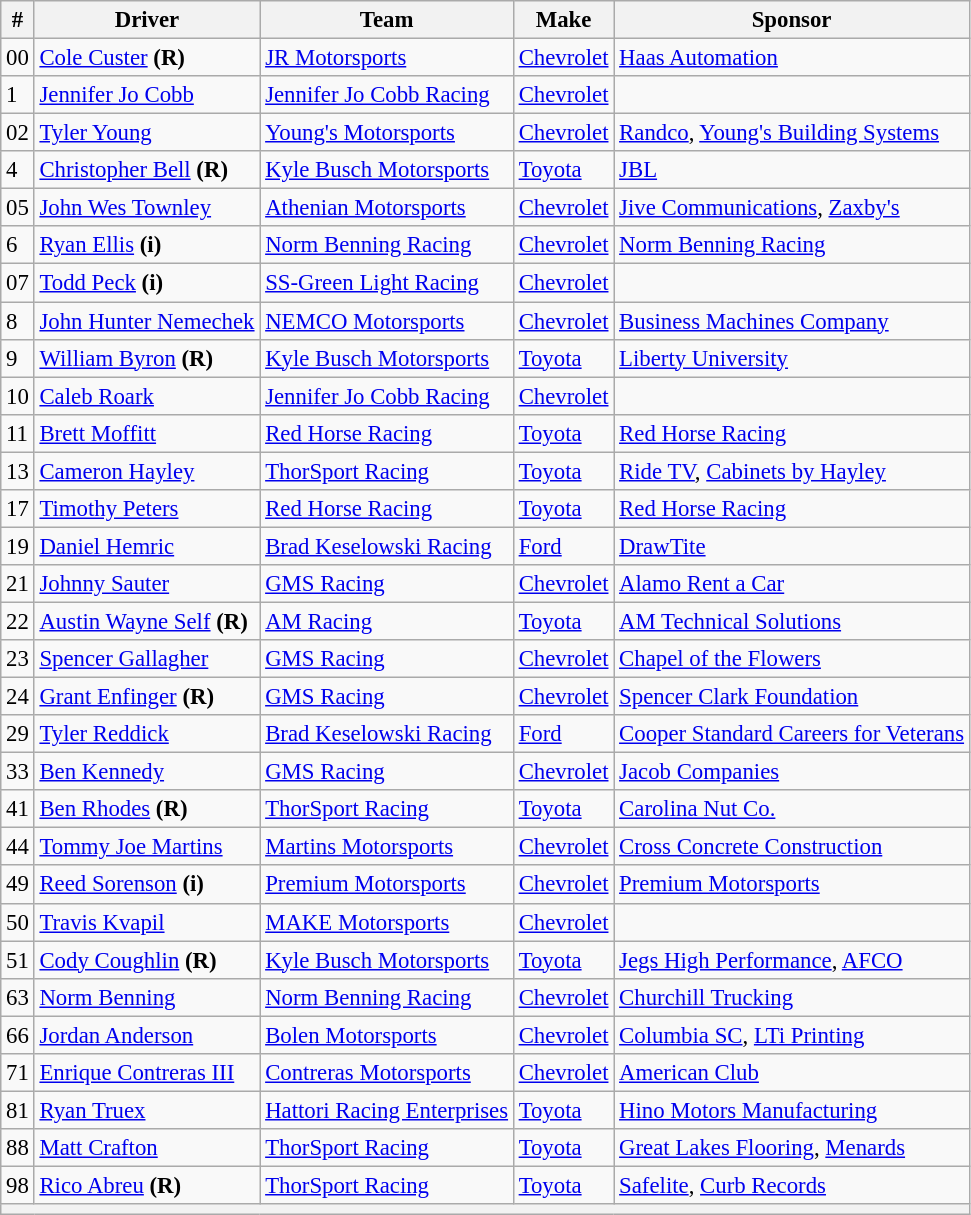<table class="wikitable" style="font-size:95%">
<tr>
<th>#</th>
<th>Driver</th>
<th>Team</th>
<th>Make</th>
<th>Sponsor</th>
</tr>
<tr>
<td>00</td>
<td><a href='#'>Cole Custer</a> <strong>(R)</strong></td>
<td><a href='#'>JR Motorsports</a></td>
<td><a href='#'>Chevrolet</a></td>
<td><a href='#'>Haas Automation</a></td>
</tr>
<tr>
<td>1</td>
<td><a href='#'>Jennifer Jo Cobb</a></td>
<td><a href='#'>Jennifer Jo Cobb Racing</a></td>
<td><a href='#'>Chevrolet</a></td>
<td></td>
</tr>
<tr>
<td>02</td>
<td><a href='#'>Tyler Young</a></td>
<td><a href='#'>Young's Motorsports</a></td>
<td><a href='#'>Chevrolet</a></td>
<td><a href='#'>Randco</a>, <a href='#'>Young's Building Systems</a></td>
</tr>
<tr>
<td>4</td>
<td><a href='#'>Christopher Bell</a> <strong>(R)</strong></td>
<td><a href='#'>Kyle Busch Motorsports</a></td>
<td><a href='#'>Toyota</a></td>
<td><a href='#'>JBL</a></td>
</tr>
<tr>
<td>05</td>
<td><a href='#'>John Wes Townley</a></td>
<td><a href='#'>Athenian Motorsports</a></td>
<td><a href='#'>Chevrolet</a></td>
<td><a href='#'>Jive Communications</a>, <a href='#'>Zaxby's</a></td>
</tr>
<tr>
<td>6</td>
<td><a href='#'>Ryan Ellis</a> <strong>(i)</strong></td>
<td><a href='#'>Norm Benning Racing</a></td>
<td><a href='#'>Chevrolet</a></td>
<td><a href='#'>Norm Benning Racing</a></td>
</tr>
<tr>
<td>07</td>
<td><a href='#'>Todd Peck</a> <strong>(i)</strong></td>
<td><a href='#'>SS-Green Light Racing</a></td>
<td><a href='#'>Chevrolet</a></td>
<td></td>
</tr>
<tr>
<td>8</td>
<td><a href='#'>John Hunter Nemechek</a></td>
<td><a href='#'>NEMCO Motorsports</a></td>
<td><a href='#'>Chevrolet</a></td>
<td><a href='#'>Business Machines Company</a></td>
</tr>
<tr>
<td>9</td>
<td><a href='#'>William Byron</a> <strong>(R)</strong></td>
<td><a href='#'>Kyle Busch Motorsports</a></td>
<td><a href='#'>Toyota</a></td>
<td><a href='#'>Liberty University</a></td>
</tr>
<tr>
<td>10</td>
<td><a href='#'>Caleb Roark</a></td>
<td><a href='#'>Jennifer Jo Cobb Racing</a></td>
<td><a href='#'>Chevrolet</a></td>
<td></td>
</tr>
<tr>
<td>11</td>
<td><a href='#'>Brett Moffitt</a></td>
<td><a href='#'>Red Horse Racing</a></td>
<td><a href='#'>Toyota</a></td>
<td><a href='#'>Red Horse Racing</a></td>
</tr>
<tr>
<td>13</td>
<td><a href='#'>Cameron Hayley</a></td>
<td><a href='#'>ThorSport Racing</a></td>
<td><a href='#'>Toyota</a></td>
<td><a href='#'>Ride TV</a>, <a href='#'>Cabinets by Hayley</a></td>
</tr>
<tr>
<td>17</td>
<td><a href='#'>Timothy Peters</a></td>
<td><a href='#'>Red Horse Racing</a></td>
<td><a href='#'>Toyota</a></td>
<td><a href='#'>Red Horse Racing</a></td>
</tr>
<tr>
<td>19</td>
<td><a href='#'>Daniel Hemric</a></td>
<td><a href='#'>Brad Keselowski Racing</a></td>
<td><a href='#'>Ford</a></td>
<td><a href='#'>DrawTite</a></td>
</tr>
<tr>
<td>21</td>
<td><a href='#'>Johnny Sauter</a></td>
<td><a href='#'>GMS Racing</a></td>
<td><a href='#'>Chevrolet</a></td>
<td><a href='#'>Alamo Rent a Car</a></td>
</tr>
<tr>
<td>22</td>
<td><a href='#'>Austin Wayne Self</a> <strong>(R)</strong></td>
<td><a href='#'>AM Racing</a></td>
<td><a href='#'>Toyota</a></td>
<td><a href='#'>AM Technical Solutions</a></td>
</tr>
<tr>
<td>23</td>
<td><a href='#'>Spencer Gallagher</a></td>
<td><a href='#'>GMS Racing</a></td>
<td><a href='#'>Chevrolet</a></td>
<td><a href='#'>Chapel of the Flowers</a></td>
</tr>
<tr>
<td>24</td>
<td><a href='#'>Grant Enfinger</a> <strong>(R)</strong></td>
<td><a href='#'>GMS Racing</a></td>
<td><a href='#'>Chevrolet</a></td>
<td><a href='#'>Spencer Clark Foundation</a></td>
</tr>
<tr>
<td>29</td>
<td><a href='#'>Tyler Reddick</a></td>
<td><a href='#'>Brad Keselowski Racing</a></td>
<td><a href='#'>Ford</a></td>
<td><a href='#'>Cooper Standard Careers for Veterans</a></td>
</tr>
<tr>
<td>33</td>
<td><a href='#'>Ben Kennedy</a></td>
<td><a href='#'>GMS Racing</a></td>
<td><a href='#'>Chevrolet</a></td>
<td><a href='#'>Jacob Companies</a></td>
</tr>
<tr>
<td>41</td>
<td><a href='#'>Ben Rhodes</a> <strong>(R)</strong></td>
<td><a href='#'>ThorSport Racing</a></td>
<td><a href='#'>Toyota</a></td>
<td><a href='#'>Carolina Nut Co.</a></td>
</tr>
<tr>
<td>44</td>
<td><a href='#'>Tommy Joe Martins</a></td>
<td><a href='#'>Martins Motorsports</a></td>
<td><a href='#'>Chevrolet</a></td>
<td><a href='#'>Cross Concrete Construction</a></td>
</tr>
<tr>
<td>49</td>
<td><a href='#'>Reed Sorenson</a> <strong>(i)</strong></td>
<td><a href='#'>Premium Motorsports</a></td>
<td><a href='#'>Chevrolet</a></td>
<td><a href='#'>Premium Motorsports</a></td>
</tr>
<tr>
<td>50</td>
<td><a href='#'>Travis Kvapil</a></td>
<td><a href='#'>MAKE Motorsports</a></td>
<td><a href='#'>Chevrolet</a></td>
<td></td>
</tr>
<tr>
<td>51</td>
<td><a href='#'>Cody Coughlin</a> <strong>(R)</strong></td>
<td><a href='#'>Kyle Busch Motorsports</a></td>
<td><a href='#'>Toyota</a></td>
<td><a href='#'>Jegs High Performance</a>, <a href='#'>AFCO</a></td>
</tr>
<tr>
<td>63</td>
<td><a href='#'>Norm Benning</a></td>
<td><a href='#'>Norm Benning Racing</a></td>
<td><a href='#'>Chevrolet</a></td>
<td><a href='#'>Churchill Trucking</a></td>
</tr>
<tr>
<td>66</td>
<td><a href='#'>Jordan Anderson</a></td>
<td><a href='#'>Bolen Motorsports</a></td>
<td><a href='#'>Chevrolet</a></td>
<td><a href='#'>Columbia SC</a>, <a href='#'>LTi Printing</a></td>
</tr>
<tr>
<td>71</td>
<td><a href='#'>Enrique Contreras III</a></td>
<td><a href='#'>Contreras Motorsports</a></td>
<td><a href='#'>Chevrolet</a></td>
<td><a href='#'>American Club</a></td>
</tr>
<tr>
<td>81</td>
<td><a href='#'>Ryan Truex</a></td>
<td><a href='#'>Hattori Racing Enterprises</a></td>
<td><a href='#'>Toyota</a></td>
<td><a href='#'>Hino Motors Manufacturing</a></td>
</tr>
<tr>
<td>88</td>
<td><a href='#'>Matt Crafton</a></td>
<td><a href='#'>ThorSport Racing</a></td>
<td><a href='#'>Toyota</a></td>
<td><a href='#'>Great Lakes Flooring</a>, <a href='#'>Menards</a></td>
</tr>
<tr>
<td>98</td>
<td><a href='#'>Rico Abreu</a> <strong>(R)</strong></td>
<td><a href='#'>ThorSport Racing</a></td>
<td><a href='#'>Toyota</a></td>
<td><a href='#'>Safelite</a>, <a href='#'>Curb Records</a></td>
</tr>
<tr>
<th colspan="5"></th>
</tr>
</table>
